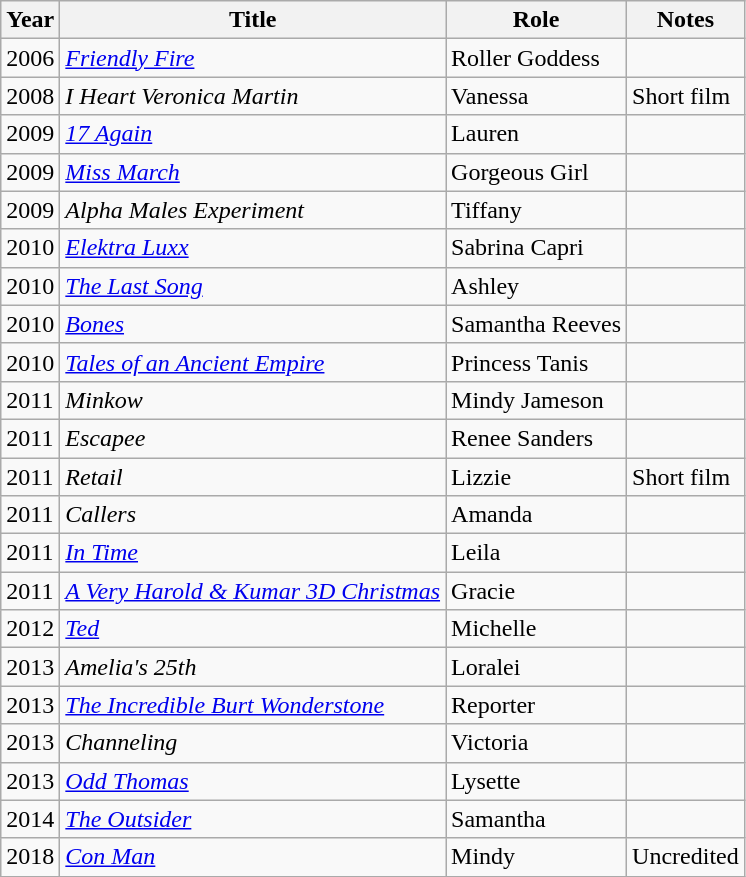<table class="wikitable sortable">
<tr>
<th>Year</th>
<th>Title</th>
<th>Role</th>
<th class="unsortable">Notes</th>
</tr>
<tr>
<td>2006</td>
<td><em><a href='#'>Friendly Fire</a></em></td>
<td>Roller Goddess</td>
<td></td>
</tr>
<tr>
<td>2008</td>
<td><em>I Heart Veronica Martin</em></td>
<td>Vanessa</td>
<td>Short film</td>
</tr>
<tr>
<td>2009</td>
<td><em><a href='#'>17 Again</a></em></td>
<td>Lauren</td>
<td></td>
</tr>
<tr>
<td>2009</td>
<td><em><a href='#'>Miss March</a></em></td>
<td>Gorgeous Girl</td>
<td></td>
</tr>
<tr>
<td>2009</td>
<td><em>Alpha Males Experiment</em></td>
<td>Tiffany</td>
<td></td>
</tr>
<tr>
<td>2010</td>
<td><em><a href='#'>Elektra Luxx</a></em></td>
<td>Sabrina Capri</td>
<td></td>
</tr>
<tr>
<td>2010</td>
<td><em><a href='#'>The Last Song</a></em></td>
<td>Ashley</td>
<td></td>
</tr>
<tr>
<td>2010</td>
<td><em><a href='#'>Bones</a></em></td>
<td>Samantha Reeves</td>
<td></td>
</tr>
<tr>
<td>2010</td>
<td><em><a href='#'>Tales of an Ancient Empire</a></em></td>
<td>Princess Tanis</td>
<td></td>
</tr>
<tr>
<td>2011</td>
<td><em>Minkow</em></td>
<td>Mindy Jameson</td>
<td></td>
</tr>
<tr>
<td>2011</td>
<td><em>Escapee</em></td>
<td>Renee Sanders</td>
<td></td>
</tr>
<tr>
<td>2011</td>
<td><em>Retail</em></td>
<td>Lizzie</td>
<td>Short film</td>
</tr>
<tr>
<td>2011</td>
<td><em>Callers</em></td>
<td>Amanda</td>
<td></td>
</tr>
<tr>
<td>2011</td>
<td><em><a href='#'>In Time</a></em></td>
<td>Leila</td>
<td></td>
</tr>
<tr>
<td>2011</td>
<td><em><a href='#'>A Very Harold & Kumar 3D Christmas</a></em></td>
<td>Gracie</td>
<td></td>
</tr>
<tr>
<td>2012</td>
<td><em><a href='#'>Ted</a></em></td>
<td>Michelle</td>
<td></td>
</tr>
<tr>
<td>2013</td>
<td><em>Amelia's 25th</em></td>
<td>Loralei</td>
<td></td>
</tr>
<tr>
<td>2013</td>
<td><em><a href='#'>The Incredible Burt Wonderstone</a></em></td>
<td>Reporter</td>
<td></td>
</tr>
<tr>
<td>2013</td>
<td><em>Channeling</em></td>
<td>Victoria</td>
<td></td>
</tr>
<tr>
<td>2013</td>
<td><em><a href='#'>Odd Thomas</a></em></td>
<td>Lysette</td>
<td></td>
</tr>
<tr>
<td>2014</td>
<td><em><a href='#'>The Outsider</a></em></td>
<td>Samantha</td>
<td></td>
</tr>
<tr>
<td>2018</td>
<td><em><a href='#'>Con Man</a></em></td>
<td>Mindy</td>
<td>Uncredited</td>
</tr>
</table>
